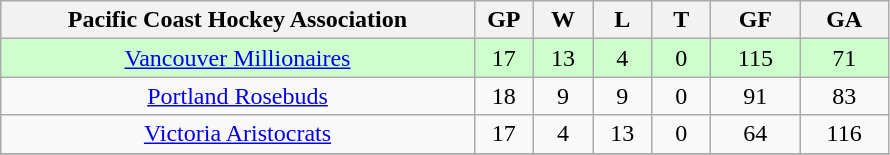<table class="wikitable" style="text-align:center;">
<tr>
<th bgcolor="#DDDDFF" width="40%">Pacific Coast Hockey Association</th>
<th bgcolor="#DDDDFF" width="5%">GP</th>
<th bgcolor="#DDDDFF" width="5%">W</th>
<th bgcolor="#DDDDFF" width="5%">L</th>
<th bgcolor="#DDDDFF" width="5%">T</th>
<th bgcolor="#DDDDFF" width="7.5%">GF</th>
<th bgcolor="#DDDDFF" width="7.5%">GA</th>
</tr>
<tr bgcolor="#CFC">
<td><a href='#'>Vancouver Millionaires</a></td>
<td>17</td>
<td>13</td>
<td>4</td>
<td>0</td>
<td>115</td>
<td>71</td>
</tr>
<tr>
<td><a href='#'>Portland Rosebuds</a></td>
<td>18</td>
<td>9</td>
<td>9</td>
<td>0</td>
<td>91</td>
<td>83</td>
</tr>
<tr>
<td><a href='#'>Victoria Aristocrats</a></td>
<td>17</td>
<td>4</td>
<td>13</td>
<td>0</td>
<td>64</td>
<td>116</td>
</tr>
<tr>
</tr>
</table>
